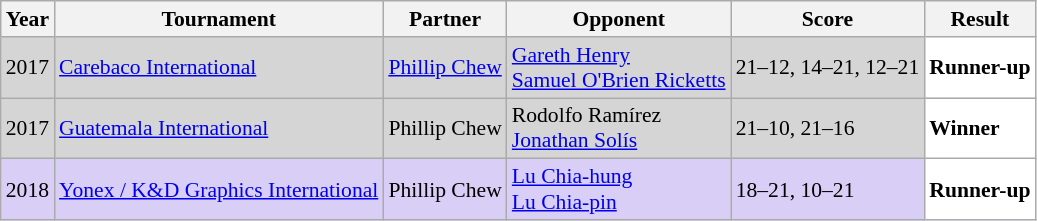<table class="sortable wikitable" style="font-size: 90%;">
<tr>
<th>Year</th>
<th>Tournament</th>
<th>Partner</th>
<th>Opponent</th>
<th>Score</th>
<th>Result</th>
</tr>
<tr style="background:#D5D5D5">
<td align="center">2017</td>
<td align="left"><a href='#'>Carebaco International</a></td>
<td align="left"> <a href='#'>Phillip Chew</a></td>
<td align="left"> <a href='#'>Gareth Henry</a> <br>  <a href='#'>Samuel O'Brien Ricketts</a></td>
<td align="left">21–12, 14–21, 12–21</td>
<td style="text-align:left; background:white"> <strong>Runner-up</strong></td>
</tr>
<tr style="background:#D5D5D5">
<td align="center">2017</td>
<td align="left"><a href='#'>Guatemala International</a></td>
<td align="left"> Phillip Chew</td>
<td align="left"> Rodolfo Ramírez <br>  <a href='#'>Jonathan Solís</a></td>
<td align="left">21–10, 21–16</td>
<td style="text-align:left; background:white"> <strong>Winner</strong></td>
</tr>
<tr style="background:#D8CEF6">
<td align="center">2018</td>
<td align="left"><a href='#'>Yonex / K&D Graphics International</a></td>
<td align="left"> Phillip Chew</td>
<td align="left"> <a href='#'>Lu Chia-hung</a> <br>  <a href='#'>Lu Chia-pin</a></td>
<td align="left">18–21, 10–21</td>
<td style="text-align:left; background:white"> <strong>Runner-up</strong></td>
</tr>
</table>
